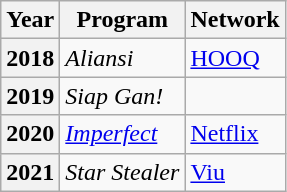<table class="wikitable plainrowheaders">
<tr>
<th>Year</th>
<th>Program</th>
<th>Network</th>
</tr>
<tr>
<th scope="row">2018</th>
<td><em>Aliansi</em></td>
<td><a href='#'>HOOQ</a></td>
</tr>
<tr>
<th scope="row">2019</th>
<td><em>Siap Gan!</em></td>
<td></td>
</tr>
<tr>
<th scope="row">2020</th>
<td><em><a href='#'>Imperfect</a></em></td>
<td><a href='#'>Netflix</a></td>
</tr>
<tr>
<th scope="row">2021</th>
<td><em>Star Stealer</em></td>
<td><a href='#'>Viu</a></td>
</tr>
</table>
